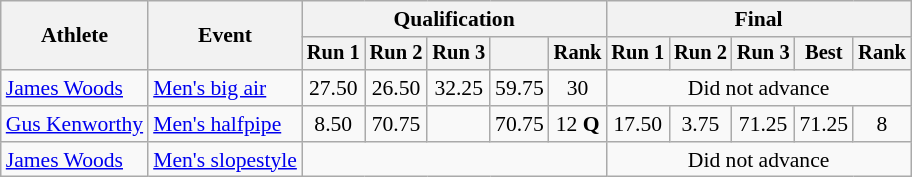<table class=wikitable style=font-size:90%;text-align:center>
<tr>
<th rowspan=2>Athlete</th>
<th rowspan=2>Event</th>
<th colspan=5>Qualification</th>
<th colspan=5>Final</th>
</tr>
<tr style=font-size:95%>
<th>Run 1</th>
<th>Run 2</th>
<th>Run 3</th>
<th></th>
<th>Rank</th>
<th>Run 1</th>
<th>Run 2</th>
<th>Run 3</th>
<th>Best</th>
<th>Rank</th>
</tr>
<tr>
<td align=left><a href='#'>James Woods</a></td>
<td align=left><a href='#'>Men's big air</a></td>
<td>27.50</td>
<td>26.50</td>
<td>32.25</td>
<td>59.75</td>
<td>30</td>
<td colspan=5>Did not advance</td>
</tr>
<tr>
<td align=left><a href='#'>Gus Kenworthy</a></td>
<td align=left><a href='#'>Men's halfpipe</a></td>
<td>8.50</td>
<td>70.75</td>
<td></td>
<td>70.75</td>
<td>12 <strong>Q</strong></td>
<td>17.50</td>
<td>3.75</td>
<td>71.25</td>
<td>71.25</td>
<td>8</td>
</tr>
<tr>
<td align=left><a href='#'>James Woods</a></td>
<td align=left><a href='#'>Men's slopestyle</a></td>
<td colspan=5></td>
<td colspan=5>Did not advance</td>
</tr>
</table>
